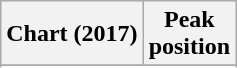<table class="wikitable sortable plainrowheaders">
<tr>
<th>Chart (2017)</th>
<th>Peak<br>position</th>
</tr>
<tr>
</tr>
<tr>
</tr>
</table>
